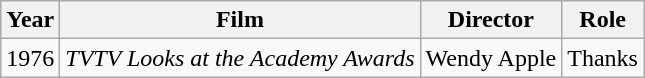<table class="wikitable">
<tr>
<th>Year</th>
<th>Film</th>
<th>Director</th>
<th>Role</th>
</tr>
<tr>
<td>1976</td>
<td><em>TVTV Looks at the Academy Awards</em></td>
<td>Wendy Apple</td>
<td>Thanks</td>
</tr>
</table>
